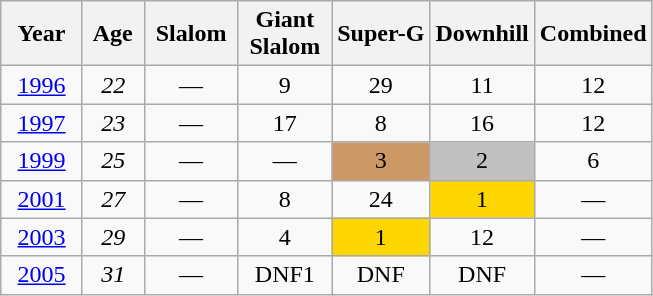<table class=wikitable style="text-align:center">
<tr>
<th>  Year  </th>
<th> Age </th>
<th> Slalom </th>
<th> Giant <br> Slalom </th>
<th>Super-G</th>
<th>Downhill</th>
<th>Combined</th>
</tr>
<tr>
<td><a href='#'>1996</a></td>
<td><em>22</em></td>
<td>—</td>
<td>9</td>
<td>29</td>
<td>11</td>
<td>12</td>
</tr>
<tr>
<td><a href='#'>1997</a></td>
<td><em>23</em></td>
<td>—</td>
<td>17</td>
<td>8</td>
<td>16</td>
<td>12</td>
</tr>
<tr>
<td><a href='#'>1999</a></td>
<td><em>25</em></td>
<td>—</td>
<td>—</td>
<td bgcolor="cc9966">3</td>
<td style="background:silver;">2</td>
<td>6</td>
</tr>
<tr>
<td><a href='#'>2001</a></td>
<td><em>27</em></td>
<td>—</td>
<td>8</td>
<td>24</td>
<td style="background:gold;">1</td>
<td>—</td>
</tr>
<tr>
<td><a href='#'>2003</a></td>
<td><em>29</em></td>
<td>—</td>
<td>4</td>
<td style="background:gold;">1</td>
<td>12</td>
<td>—</td>
</tr>
<tr>
<td><a href='#'>2005</a></td>
<td><em>31</em></td>
<td>—</td>
<td>DNF1</td>
<td>DNF</td>
<td>DNF</td>
<td>—</td>
</tr>
</table>
